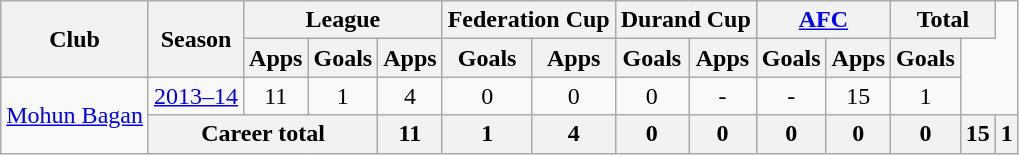<table class="wikitable" style="text-align: center;">
<tr>
<th rowspan="2">Club</th>
<th rowspan="2">Season</th>
<th colspan="3">League</th>
<th colspan="2">Federation Cup</th>
<th colspan="2">Durand Cup</th>
<th colspan="2"><a href='#'>AFC</a></th>
<th colspan="2">Total</th>
</tr>
<tr>
<th>Apps</th>
<th>Goals</th>
<th>Apps</th>
<th>Goals</th>
<th>Apps</th>
<th>Goals</th>
<th>Apps</th>
<th>Goals</th>
<th>Apps</th>
<th>Goals</th>
</tr>
<tr>
<td rowspan="2"><a href='#'>Mohun Bagan</a></td>
<td><a href='#'>2013–14</a></td>
<td>11</td>
<td>1</td>
<td>4</td>
<td>0</td>
<td>0</td>
<td>0</td>
<td>-</td>
<td>-</td>
<td>15</td>
<td>1</td>
</tr>
<tr>
<th colspan="3">Career total</th>
<th>11</th>
<th>1</th>
<th>4</th>
<th>0</th>
<th>0</th>
<th>0</th>
<th>0</th>
<th>0</th>
<th>15</th>
<th>1</th>
</tr>
</table>
